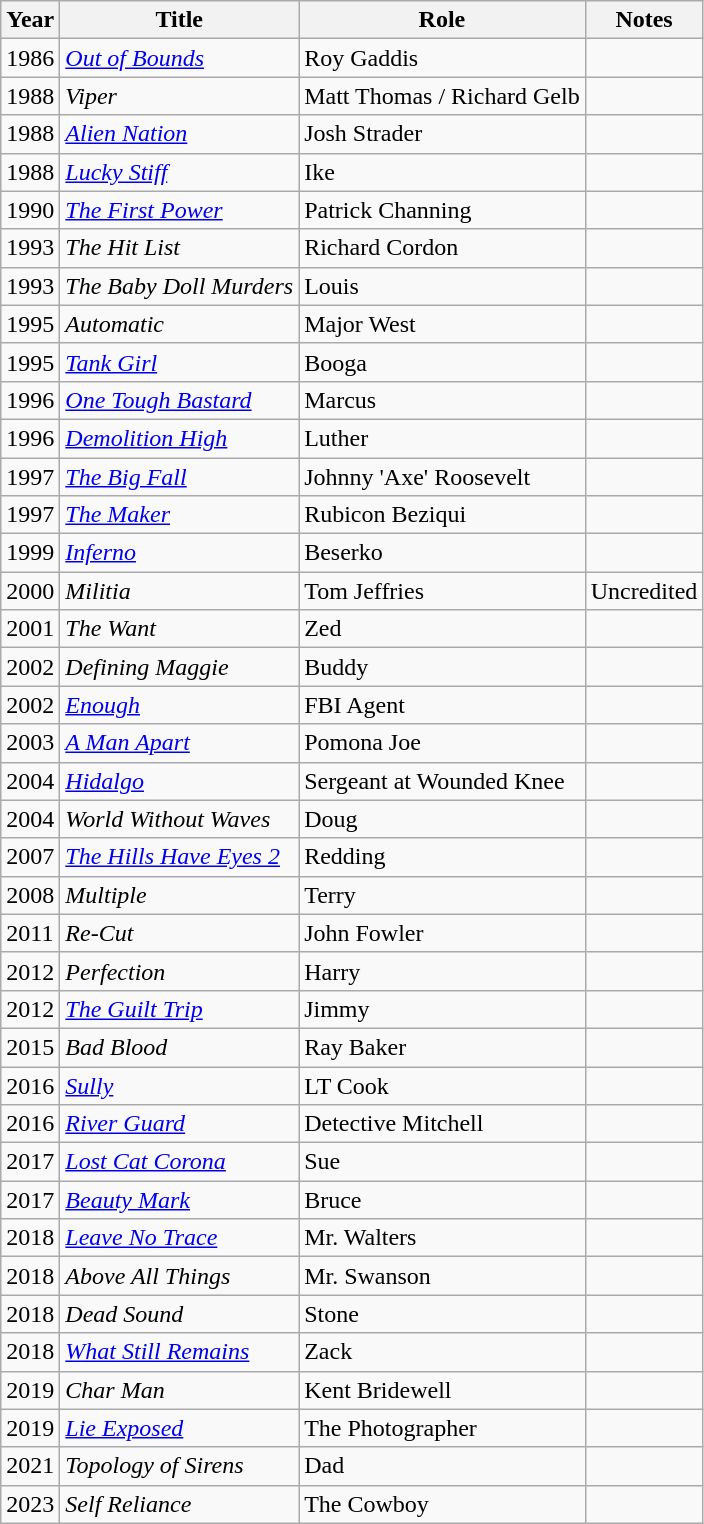<table class="wikitable sortable">
<tr>
<th>Year</th>
<th>Title</th>
<th>Role</th>
<th>Notes</th>
</tr>
<tr>
<td>1986</td>
<td><a href='#'><em>Out of Bounds</em></a></td>
<td>Roy Gaddis</td>
<td></td>
</tr>
<tr>
<td>1988</td>
<td><em>Viper</em></td>
<td>Matt Thomas / Richard Gelb</td>
<td></td>
</tr>
<tr>
<td>1988</td>
<td><a href='#'><em>Alien Nation</em></a></td>
<td>Josh Strader</td>
<td></td>
</tr>
<tr>
<td>1988</td>
<td><a href='#'><em>Lucky Stiff</em></a></td>
<td>Ike</td>
<td></td>
</tr>
<tr>
<td>1990</td>
<td><em><a href='#'>The First Power</a></em></td>
<td>Patrick Channing</td>
<td></td>
</tr>
<tr>
<td>1993</td>
<td><em>The Hit List</em></td>
<td>Richard Cordon</td>
<td></td>
</tr>
<tr>
<td>1993</td>
<td><em>The Baby Doll Murders</em></td>
<td>Louis</td>
<td></td>
</tr>
<tr>
<td>1995</td>
<td><em>Automatic</em></td>
<td>Major West</td>
<td></td>
</tr>
<tr>
<td>1995</td>
<td><a href='#'><em>Tank Girl</em></a></td>
<td>Booga</td>
<td></td>
</tr>
<tr>
<td>1996</td>
<td><em><a href='#'>One Tough Bastard</a></em></td>
<td>Marcus</td>
<td></td>
</tr>
<tr>
<td>1996</td>
<td><em><a href='#'>Demolition High</a></em></td>
<td>Luther</td>
<td></td>
</tr>
<tr>
<td>1997</td>
<td><a href='#'><em>The Big Fall</em></a></td>
<td>Johnny 'Axe' Roosevelt</td>
<td></td>
</tr>
<tr>
<td>1997</td>
<td><a href='#'><em>The Maker</em></a></td>
<td>Rubicon Beziqui</td>
<td></td>
</tr>
<tr>
<td>1999</td>
<td><a href='#'><em>Inferno</em></a></td>
<td>Beserko</td>
<td></td>
</tr>
<tr>
<td>2000</td>
<td><em>Militia</em></td>
<td>Tom Jeffries</td>
<td>Uncredited</td>
</tr>
<tr>
<td>2001</td>
<td><em>The Want</em></td>
<td>Zed</td>
<td></td>
</tr>
<tr>
<td>2002</td>
<td><em>Defining Maggie</em></td>
<td>Buddy</td>
<td></td>
</tr>
<tr>
<td>2002</td>
<td><a href='#'><em>Enough</em></a></td>
<td>FBI Agent</td>
<td></td>
</tr>
<tr>
<td>2003</td>
<td><em><a href='#'>A Man Apart</a></em></td>
<td>Pomona Joe</td>
<td></td>
</tr>
<tr>
<td>2004</td>
<td><a href='#'><em>Hidalgo</em></a></td>
<td>Sergeant at Wounded Knee</td>
<td></td>
</tr>
<tr>
<td>2004</td>
<td><em>World Without Waves</em></td>
<td>Doug</td>
<td></td>
</tr>
<tr>
<td>2007</td>
<td><em><a href='#'>The Hills Have Eyes 2</a></em></td>
<td>Redding</td>
<td></td>
</tr>
<tr>
<td>2008</td>
<td><em>Multiple</em></td>
<td>Terry</td>
<td></td>
</tr>
<tr>
<td>2011</td>
<td><em>Re-Cut</em></td>
<td>John Fowler</td>
<td></td>
</tr>
<tr>
<td>2012</td>
<td><em>Perfection</em></td>
<td>Harry</td>
<td></td>
</tr>
<tr>
<td>2012</td>
<td><a href='#'><em>The Guilt Trip</em></a></td>
<td>Jimmy</td>
<td></td>
</tr>
<tr>
<td>2015</td>
<td><em>Bad Blood</em></td>
<td>Ray Baker</td>
<td></td>
</tr>
<tr>
<td>2016</td>
<td><a href='#'><em>Sully</em></a></td>
<td>LT Cook</td>
<td></td>
</tr>
<tr>
<td>2016</td>
<td><em><a href='#'>River Guard</a></em></td>
<td>Detective Mitchell</td>
<td></td>
</tr>
<tr>
<td>2017</td>
<td><em><a href='#'>Lost Cat Corona</a></em></td>
<td>Sue</td>
<td></td>
</tr>
<tr>
<td>2017</td>
<td><em><a href='#'>Beauty Mark</a></em></td>
<td>Bruce</td>
<td></td>
</tr>
<tr>
<td>2018</td>
<td><a href='#'><em>Leave No Trace</em></a></td>
<td>Mr. Walters</td>
<td></td>
</tr>
<tr>
<td>2018</td>
<td><em>Above All Things</em></td>
<td>Mr. Swanson</td>
<td></td>
</tr>
<tr>
<td>2018</td>
<td><em>Dead Sound</em></td>
<td>Stone</td>
<td></td>
</tr>
<tr>
<td>2018</td>
<td><em><a href='#'>What Still Remains</a></em></td>
<td>Zack</td>
<td></td>
</tr>
<tr>
<td>2019</td>
<td><em>Char Man</em></td>
<td>Kent Bridewell</td>
<td></td>
</tr>
<tr>
<td>2019</td>
<td><em><a href='#'>Lie Exposed</a></em></td>
<td>The Photographer</td>
<td></td>
</tr>
<tr>
<td>2021</td>
<td><em>Topology of Sirens</em></td>
<td>Dad</td>
<td></td>
</tr>
<tr>
<td>2023</td>
<td><em>Self Reliance</em></td>
<td>The Cowboy</td>
<td></td>
</tr>
</table>
